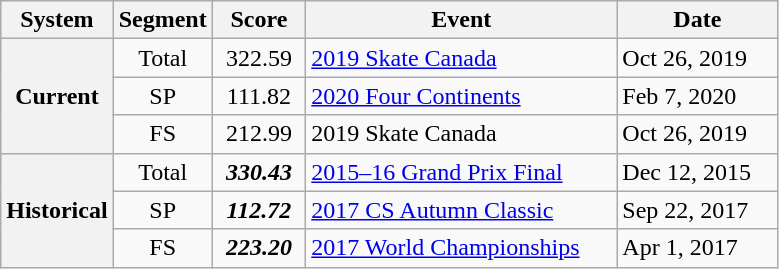<table class="wikitable plainrowheaders">
<tr>
<th scope=col width=60px>System</th>
<th scope=col width=55px>Segment</th>
<th scope=col width=55px>Score</th>
<th scope=col width=200px>Event</th>
<th scope=col width=100px>Date</th>
</tr>
<tr>
<th scope=row rowspan=3>Current</th>
<td align=center>Total</td>
<td align=center>322.59</td>
<td><a href='#'>2019 Skate Canada</a></td>
<td>Oct 26, 2019</td>
</tr>
<tr>
<td align=center>SP</td>
<td align=center>111.82</td>
<td><a href='#'>2020 Four Continents</a></td>
<td>Feb 7, 2020</td>
</tr>
<tr>
<td align=center>FS</td>
<td align=center>212.99</td>
<td>2019 Skate Canada</td>
<td>Oct 26, 2019</td>
</tr>
<tr>
<th scope=row rowspan=3>Historical</th>
<td align=center>Total</td>
<td align=center><strong><em>330.43</em></strong></td>
<td><a href='#'>2015–16 Grand Prix Final</a></td>
<td>Dec 12, 2015</td>
</tr>
<tr>
<td align=center>SP</td>
<td align=center><strong><em>112.72</em></strong></td>
<td><a href='#'>2017 CS Autumn Classic</a></td>
<td>Sep 22, 2017</td>
</tr>
<tr>
<td align=center>FS</td>
<td align=center><strong><em>223.20</em></strong></td>
<td><a href='#'>2017 World Championships</a></td>
<td>Apr 1, 2017</td>
</tr>
</table>
